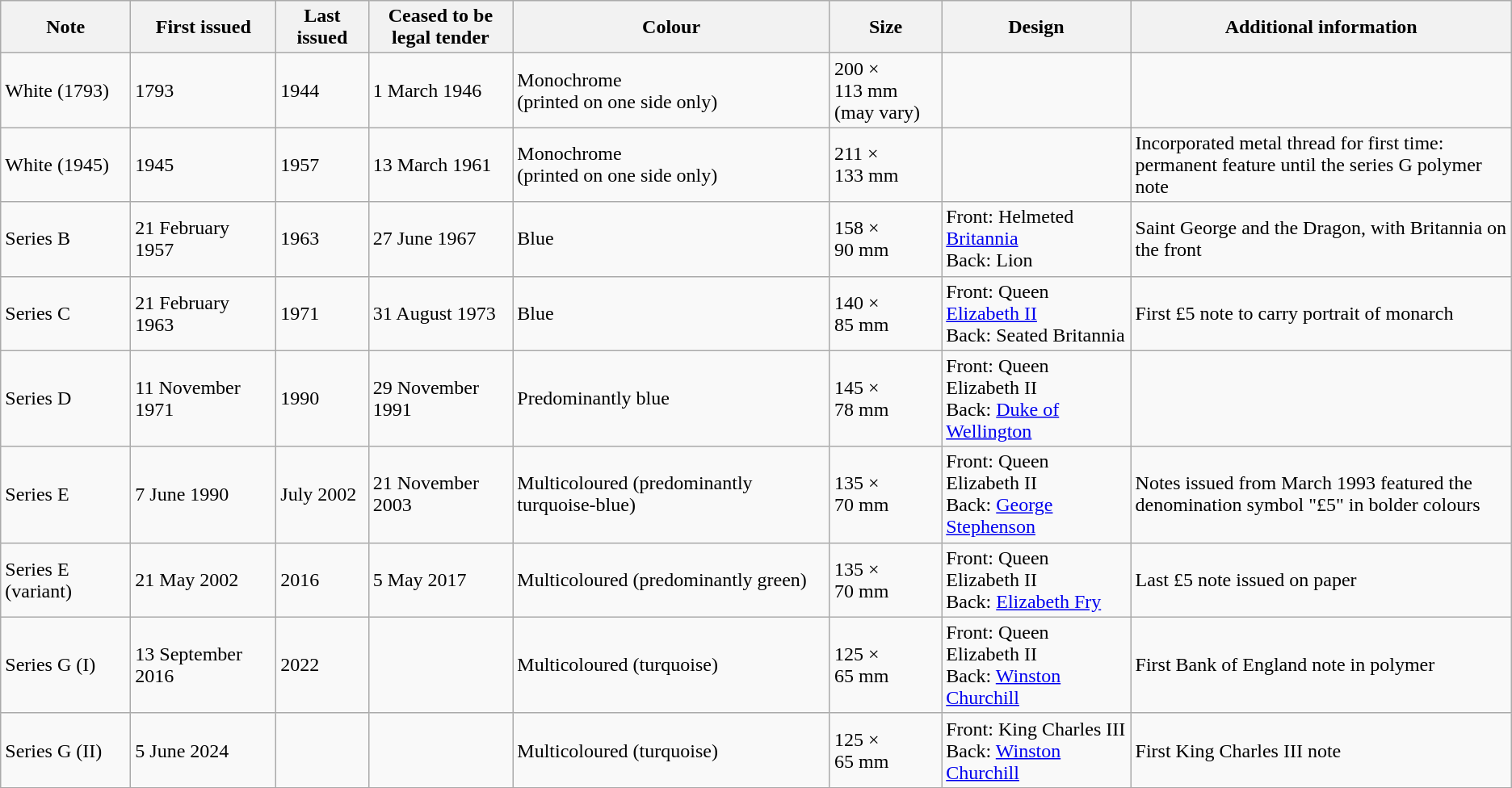<table class="wikitable">
<tr>
<th>Note</th>
<th>First issued</th>
<th>Last issued</th>
<th>Ceased to be<br>legal tender</th>
<th>Colour</th>
<th>Size</th>
<th>Design</th>
<th>Additional information</th>
</tr>
<tr>
<td>White (1793)</td>
<td>1793</td>
<td>1944</td>
<td>1 March 1946</td>
<td>Monochrome<br>(printed on one side only)</td>
<td>200 × 113 mm<br>(may vary)</td>
<td></td>
<td></td>
</tr>
<tr>
<td>White (1945)</td>
<td>1945</td>
<td>1957</td>
<td>13 March 1961</td>
<td>Monochrome<br>(printed on one side only)</td>
<td>211 × 133 mm</td>
<td></td>
<td>Incorporated metal thread for first time:<br>permanent feature until the series G polymer note</td>
</tr>
<tr>
<td>Series B</td>
<td>21 February 1957</td>
<td>1963</td>
<td>27 June 1967</td>
<td>Blue</td>
<td>158 × 90 mm</td>
<td>Front: Helmeted <a href='#'>Britannia</a><br>Back: Lion</td>
<td>Saint George and the Dragon, with Britannia on the front</td>
</tr>
<tr>
<td>Series C</td>
<td>21 February 1963</td>
<td>1971</td>
<td>31 August 1973</td>
<td>Blue</td>
<td>140 × 85 mm</td>
<td>Front: Queen <a href='#'>Elizabeth II</a><br>Back: Seated Britannia</td>
<td>First £5 note to carry portrait of monarch</td>
</tr>
<tr>
<td>Series D</td>
<td>11 November 1971</td>
<td>1990</td>
<td>29 November 1991</td>
<td>Predominantly blue</td>
<td>145 × 78 mm</td>
<td>Front: Queen Elizabeth II<br>Back: <a href='#'>Duke of Wellington</a></td>
<td></td>
</tr>
<tr>
<td>Series E</td>
<td>7 June 1990</td>
<td>July 2002</td>
<td>21 November 2003</td>
<td>Multicoloured (predominantly turquoise-blue)</td>
<td>135 × 70 mm</td>
<td>Front: Queen Elizabeth II<br>Back: <a href='#'>George Stephenson</a></td>
<td>Notes issued from March 1993 featured the<br>denomination symbol "£5" in bolder colours</td>
</tr>
<tr>
<td>Series E (variant)</td>
<td>21 May 2002</td>
<td>2016</td>
<td>5 May 2017</td>
<td>Multicoloured (predominantly green)</td>
<td>135 × 70 mm</td>
<td>Front: Queen Elizabeth II<br>Back: <a href='#'>Elizabeth Fry</a></td>
<td>Last £5 note issued on paper</td>
</tr>
<tr>
<td>Series G (I)</td>
<td>13 September 2016</td>
<td>2022</td>
<td></td>
<td>Multicoloured (turquoise)</td>
<td>125 × 65 mm</td>
<td>Front: Queen Elizabeth II<br>Back: <a href='#'>Winston Churchill</a></td>
<td>First Bank of England note in polymer</td>
</tr>
<tr>
<td>Series G (II)</td>
<td>5 June 2024</td>
<td></td>
<td></td>
<td>Multicoloured (turquoise)</td>
<td>125 × 65 mm</td>
<td>Front: King Charles III<br>Back: <a href='#'>Winston Churchill</a></td>
<td>First King Charles III note</td>
</tr>
<tr>
</tr>
</table>
